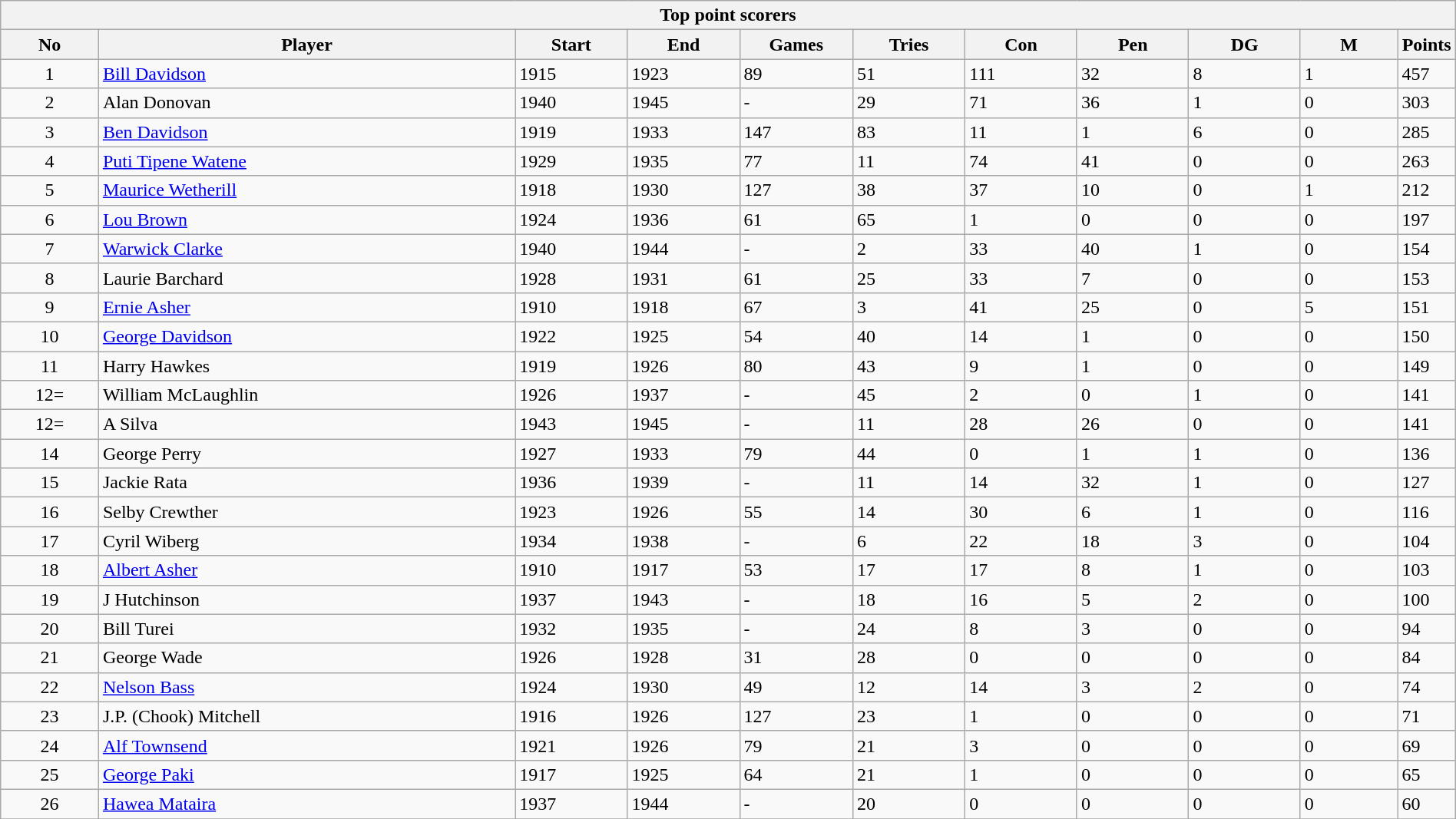<table class="wikitable collapsible sortable" style="text-align:left; font-size:100%; width:100%;">
<tr>
<th colspan="100%">Top point scorers</th>
</tr>
<tr>
<th style="width:7%;">No</th>
<th style="width:30%;">Player</th>
<th style="width:8%;">Start</th>
<th style="width:8%;">End</th>
<th style="width:8%;">Games</th>
<th style="width:8%;">Tries</th>
<th style="width:8%;">Con</th>
<th style="width:8%;">Pen</th>
<th style="width:8%;">DG</th>
<th style="width:8%;">M</th>
<th style="width:8%;">Points<br></th>
</tr>
<tr>
<td style="text-align:center;">1</td>
<td><a href='#'>Bill Davidson</a></td>
<td>1915</td>
<td>1923</td>
<td>89</td>
<td>51</td>
<td>111</td>
<td>32</td>
<td>8</td>
<td>1</td>
<td>457</td>
</tr>
<tr>
<td style="text-align:center;">2</td>
<td>Alan Donovan</td>
<td>1940</td>
<td>1945</td>
<td>-</td>
<td>29</td>
<td>71</td>
<td>36</td>
<td>1</td>
<td>0</td>
<td>303</td>
</tr>
<tr>
<td style="text-align:center;">3</td>
<td><a href='#'>Ben Davidson</a></td>
<td>1919</td>
<td>1933</td>
<td>147</td>
<td>83</td>
<td>11</td>
<td>1</td>
<td>6</td>
<td>0</td>
<td>285</td>
</tr>
<tr>
<td style="text-align:center;">4</td>
<td><a href='#'>Puti Tipene Watene</a></td>
<td>1929</td>
<td>1935</td>
<td>77</td>
<td>11</td>
<td>74</td>
<td>41</td>
<td>0</td>
<td>0</td>
<td>263</td>
</tr>
<tr>
<td style="text-align:center;">5</td>
<td><a href='#'>Maurice Wetherill</a></td>
<td>1918</td>
<td>1930</td>
<td>127</td>
<td>38</td>
<td>37</td>
<td>10</td>
<td>0</td>
<td>1</td>
<td>212</td>
</tr>
<tr>
<td style="text-align:center;">6</td>
<td><a href='#'>Lou Brown</a></td>
<td>1924</td>
<td>1936</td>
<td>61</td>
<td>65</td>
<td>1</td>
<td>0</td>
<td>0</td>
<td>0</td>
<td>197</td>
</tr>
<tr>
<td style="text-align:center;">7</td>
<td><a href='#'>Warwick Clarke</a></td>
<td>1940</td>
<td>1944</td>
<td>-</td>
<td>2</td>
<td>33</td>
<td>40</td>
<td>1</td>
<td>0</td>
<td>154</td>
</tr>
<tr>
<td style="text-align:center;">8</td>
<td>Laurie Barchard</td>
<td>1928</td>
<td>1931</td>
<td>61</td>
<td>25</td>
<td>33</td>
<td>7</td>
<td>0</td>
<td>0</td>
<td>153</td>
</tr>
<tr>
<td style="text-align:center;">9</td>
<td><a href='#'>Ernie Asher</a></td>
<td>1910</td>
<td>1918</td>
<td>67</td>
<td>3</td>
<td>41</td>
<td>25</td>
<td>0</td>
<td>5</td>
<td>151</td>
</tr>
<tr>
<td style="text-align:center;">10</td>
<td><a href='#'>George Davidson</a></td>
<td>1922</td>
<td>1925</td>
<td>54</td>
<td>40</td>
<td>14</td>
<td>1</td>
<td>0</td>
<td>0</td>
<td>150</td>
</tr>
<tr>
<td style="text-align:center;">11</td>
<td>Harry Hawkes</td>
<td>1919</td>
<td>1926</td>
<td>80</td>
<td>43</td>
<td>9</td>
<td>1</td>
<td>0</td>
<td>0</td>
<td>149</td>
</tr>
<tr>
<td style="text-align:center;">12=</td>
<td>William McLaughlin</td>
<td>1926</td>
<td>1937</td>
<td>-</td>
<td>45</td>
<td>2</td>
<td>0</td>
<td>1</td>
<td>0</td>
<td>141</td>
</tr>
<tr>
<td style="text-align:center;">12=</td>
<td>A Silva</td>
<td>1943</td>
<td>1945</td>
<td>-</td>
<td>11</td>
<td>28</td>
<td>26</td>
<td>0</td>
<td>0</td>
<td>141</td>
</tr>
<tr>
<td style="text-align:center;">14</td>
<td>George Perry</td>
<td>1927</td>
<td>1933</td>
<td>79</td>
<td>44</td>
<td>0</td>
<td>1</td>
<td>1</td>
<td>0</td>
<td>136</td>
</tr>
<tr>
<td style="text-align:center;">15</td>
<td>Jackie Rata</td>
<td>1936</td>
<td>1939</td>
<td>-</td>
<td>11</td>
<td>14</td>
<td>32</td>
<td>1</td>
<td>0</td>
<td>127</td>
</tr>
<tr>
<td style="text-align:center;">16</td>
<td>Selby Crewther</td>
<td>1923</td>
<td>1926</td>
<td>55</td>
<td>14</td>
<td>30</td>
<td>6</td>
<td>1</td>
<td>0</td>
<td>116</td>
</tr>
<tr>
<td style="text-align:center;">17</td>
<td>Cyril Wiberg</td>
<td>1934</td>
<td>1938</td>
<td>-</td>
<td>6</td>
<td>22</td>
<td>18</td>
<td>3</td>
<td>0</td>
<td>104</td>
</tr>
<tr>
<td style="text-align:center;">18</td>
<td><a href='#'>Albert Asher</a></td>
<td>1910</td>
<td>1917</td>
<td>53</td>
<td>17</td>
<td>17</td>
<td>8</td>
<td>1</td>
<td>0</td>
<td>103</td>
</tr>
<tr>
<td style="text-align:center;">19</td>
<td>J Hutchinson</td>
<td>1937</td>
<td>1943</td>
<td>-</td>
<td>18</td>
<td>16</td>
<td>5</td>
<td>2</td>
<td>0</td>
<td>100</td>
</tr>
<tr>
<td style="text-align:center;">20</td>
<td>Bill Turei</td>
<td>1932</td>
<td>1935</td>
<td>-</td>
<td>24</td>
<td>8</td>
<td>3</td>
<td>0</td>
<td>0</td>
<td>94</td>
</tr>
<tr>
<td style="text-align:center;">21</td>
<td>George Wade</td>
<td>1926</td>
<td>1928</td>
<td>31</td>
<td>28</td>
<td>0</td>
<td>0</td>
<td>0</td>
<td>0</td>
<td>84</td>
</tr>
<tr>
<td style="text-align:center;">22</td>
<td><a href='#'>Nelson Bass</a></td>
<td>1924</td>
<td>1930</td>
<td>49</td>
<td>12</td>
<td>14</td>
<td>3</td>
<td>2</td>
<td>0</td>
<td>74</td>
</tr>
<tr>
<td style="text-align:center;">23</td>
<td>J.P. (Chook) Mitchell</td>
<td>1916</td>
<td>1926</td>
<td>127</td>
<td>23</td>
<td>1</td>
<td>0</td>
<td>0</td>
<td>0</td>
<td>71</td>
</tr>
<tr>
<td style="text-align:center;">24</td>
<td><a href='#'>Alf Townsend</a></td>
<td>1921</td>
<td>1926</td>
<td>79</td>
<td>21</td>
<td>3</td>
<td>0</td>
<td>0</td>
<td>0</td>
<td>69</td>
</tr>
<tr>
<td style="text-align:center;">25</td>
<td><a href='#'>George Paki</a></td>
<td>1917</td>
<td>1925</td>
<td>64</td>
<td>21</td>
<td>1</td>
<td>0</td>
<td>0</td>
<td>0</td>
<td>65</td>
</tr>
<tr>
<td style="text-align:center;">26</td>
<td><a href='#'>Hawea Mataira</a></td>
<td>1937</td>
<td>1944</td>
<td>-</td>
<td>20</td>
<td>0</td>
<td>0</td>
<td>0</td>
<td>0</td>
<td>60</td>
</tr>
<tr>
</tr>
</table>
